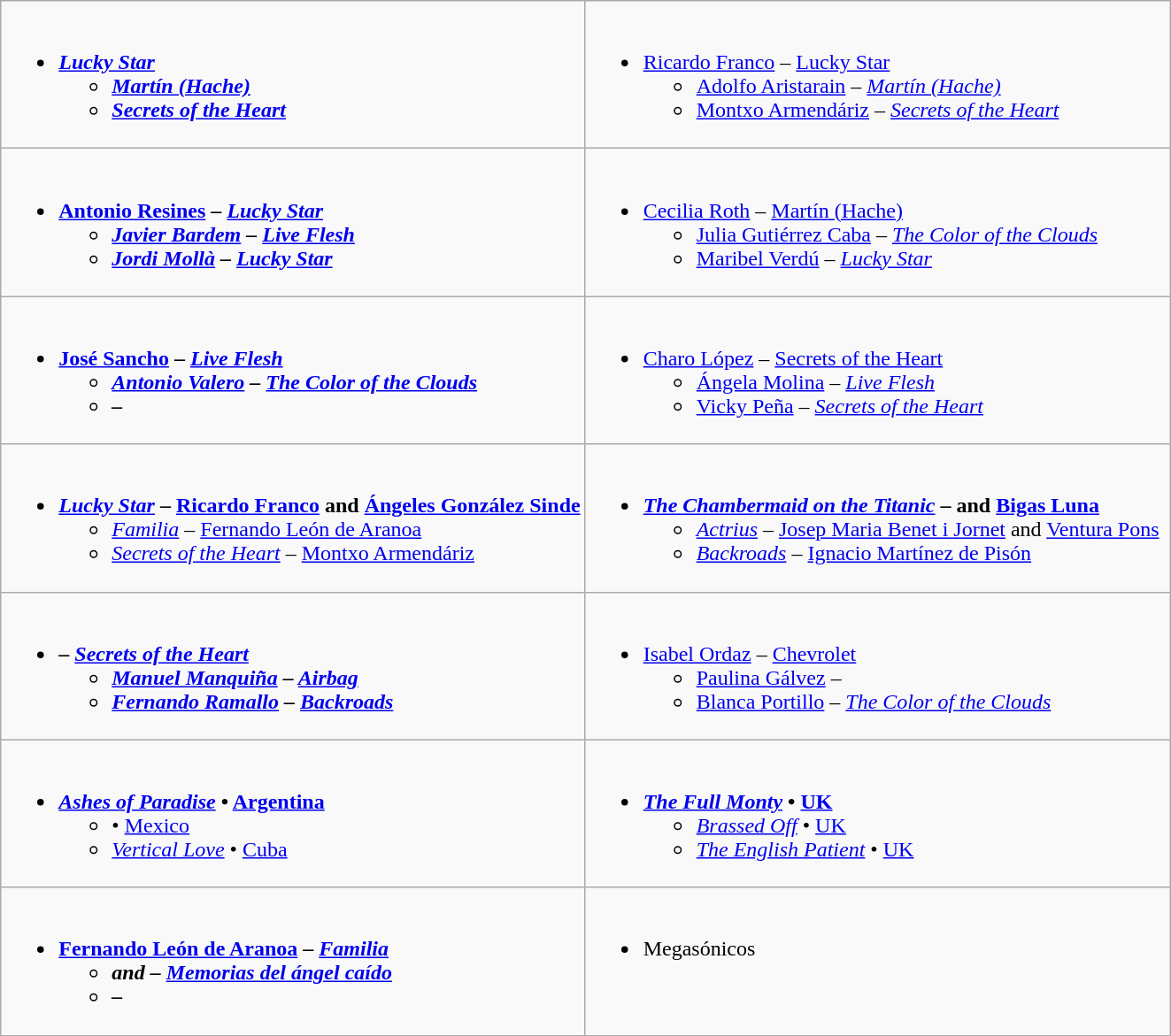<table class=wikitable style="width=100%">
<tr>
<td style="vertical-align:top;" width="50%"><br><ul><li><strong> <em><a href='#'>Lucky Star</a><strong><em><ul><li></em><a href='#'>Martín (Hache)</a><em></li><li></em><a href='#'>Secrets of the Heart</a><em></li></ul></li></ul></td>
<td style="vertical-align:top;" width="50%"><br><ul><li></strong> <a href='#'>Ricardo Franco</a> – </em><a href='#'>Lucky Star</a></em></strong><ul><li><a href='#'>Adolfo Aristarain</a> – <em><a href='#'>Martín (Hache)</a></em></li><li><a href='#'>Montxo Armendáriz</a> – <em><a href='#'>Secrets of the Heart</a></em></li></ul></li></ul></td>
</tr>
<tr>
<td style="vertical-align:top;" width="50%"><br><ul><li><strong> <a href='#'>Antonio Resines</a> – <em><a href='#'>Lucky Star</a><strong><em><ul><li><a href='#'>Javier Bardem</a> – </em><a href='#'>Live Flesh</a><em></li><li><a href='#'>Jordi Mollà</a> – </em><a href='#'>Lucky Star</a><em></li></ul></li></ul></td>
<td style="vertical-align:top;" width="50%"><br><ul><li></strong> <a href='#'>Cecilia Roth</a> – </em><a href='#'>Martín (Hache)</a></em></strong><ul><li><a href='#'>Julia Gutiérrez Caba</a> – <em><a href='#'>The Color of the Clouds</a></em></li><li><a href='#'>Maribel Verdú</a> – <em><a href='#'>Lucky Star</a></em></li></ul></li></ul></td>
</tr>
<tr>
<td style="vertical-align:top;" width="50%"><br><ul><li><strong> <a href='#'>José Sancho</a> – <em><a href='#'>Live Flesh</a><strong><em><ul><li><a href='#'>Antonio Valero</a> – </em><a href='#'>The Color of the Clouds</a><em></li><li> – </em><em></li></ul></li></ul></td>
<td style="vertical-align:top;" width="50%"><br><ul><li></strong> <a href='#'>Charo López</a> – </em><a href='#'>Secrets of the Heart</a></em></strong><ul><li><a href='#'>Ángela Molina</a> – <em><a href='#'>Live Flesh</a></em></li><li><a href='#'>Vicky Peña</a> – <em><a href='#'>Secrets of the Heart</a></em></li></ul></li></ul></td>
</tr>
<tr>
<td style="vertical-align:top;" width="50%"><br><ul><li><strong> <em><a href='#'>Lucky Star</a></em> – <a href='#'>Ricardo Franco</a> and <a href='#'>Ángeles González Sinde</a></strong><ul><li><em><a href='#'>Familia</a></em> – <a href='#'>Fernando León de Aranoa</a></li><li><em><a href='#'>Secrets of the Heart</a></em> – <a href='#'>Montxo Armendáriz</a></li></ul></li></ul></td>
<td style="vertical-align:top;" width="50%"><br><ul><li><strong> <em><a href='#'>The Chambermaid on the Titanic</a></em> –  and <a href='#'>Bigas Luna</a></strong><ul><li><em><a href='#'>Actrius</a></em> – <a href='#'>Josep Maria Benet i Jornet</a> and <a href='#'>Ventura Pons</a></li><li><em><a href='#'>Backroads</a></em> – <a href='#'>Ignacio Martínez de Pisón</a></li></ul></li></ul></td>
</tr>
<tr>
<td style="vertical-align:top;" width="50%"><br><ul><li><strong>  – <em><a href='#'>Secrets of the Heart</a><strong><em><ul><li><a href='#'>Manuel Manquiña</a> – </em><a href='#'>Airbag</a><em></li><li><a href='#'>Fernando Ramallo</a> – </em><a href='#'>Backroads</a><em></li></ul></li></ul></td>
<td style="vertical-align:top;" width="50%"><br><ul><li></strong><a href='#'>Isabel Ordaz</a> – </em><a href='#'>Chevrolet</a></em></strong><ul><li><a href='#'>Paulina Gálvez</a> – <em></em></li><li><a href='#'>Blanca Portillo</a> – <em><a href='#'>The Color of the Clouds</a></em></li></ul></li></ul></td>
</tr>
<tr>
<td style="vertical-align:top;" width="50%"><br><ul><li><strong> <em><a href='#'>Ashes of Paradise</a></em> • <a href='#'>Argentina</a></strong><ul><li><em></em> • <a href='#'>Mexico</a></li><li><em><a href='#'>Vertical Love</a></em> • <a href='#'>Cuba</a></li></ul></li></ul></td>
<td style="vertical-align:top;" width="50%"><br><ul><li><strong> <em><a href='#'>The Full Monty</a></em> • <a href='#'>UK</a></strong><ul><li><em><a href='#'>Brassed Off</a></em> • <a href='#'>UK</a></li><li><em><a href='#'>The English Patient</a></em> • <a href='#'>UK</a></li></ul></li></ul></td>
</tr>
<tr>
<td style="vertical-align:top;" width="50%"><br><ul><li><strong> <a href='#'>Fernando León de Aranoa</a> – <em><a href='#'>Familia</a><strong><em><ul><li> and  – </em><a href='#'>Memorias del ángel caído</a><em></li><li> – </em><em></li></ul></li></ul></td>
<td style="vertical-align:top;" width="50%"><br><ul><li></strong> </em>Megasónicos</em></strong></li></ul></td>
</tr>
</table>
